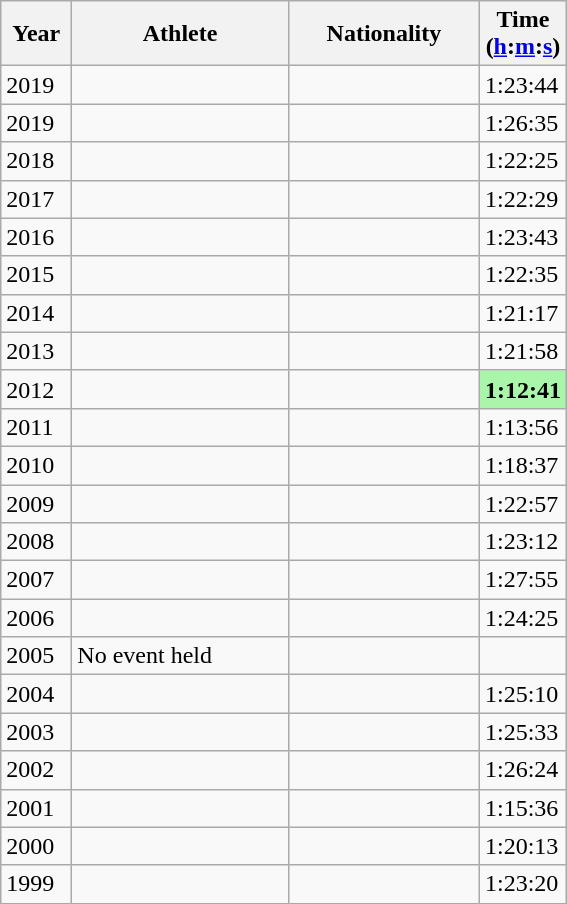<table class="wikitable sortable">
<tr>
<th width="40">Year</th>
<th width="137">Athlete</th>
<th width="120">Nationality</th>
<th width="50">Time<br>(<a href='#'>h</a>:<a href='#'>m</a>:<a href='#'>s</a>)</th>
</tr>
<tr>
<td>2019</td>
<td></td>
<td></td>
<td>1:23:44</td>
</tr>
<tr>
<td>2019</td>
<td></td>
<td></td>
<td>1:26:35</td>
</tr>
<tr>
<td>2018</td>
<td></td>
<td></td>
<td>1:22:25</td>
</tr>
<tr>
<td>2017</td>
<td></td>
<td></td>
<td>1:22:29</td>
</tr>
<tr>
<td>2016</td>
<td></td>
<td></td>
<td>1:23:43</td>
</tr>
<tr>
<td>2015</td>
<td></td>
<td></td>
<td>1:22:35</td>
</tr>
<tr>
<td>2014</td>
<td></td>
<td></td>
<td>1:21:17</td>
</tr>
<tr>
<td>2013</td>
<td></td>
<td></td>
<td>1:21:58</td>
</tr>
<tr>
<td>2012</td>
<td></td>
<td></td>
<td bgcolor=#A9F5A9><strong>1:12:41</strong></td>
</tr>
<tr>
<td>2011</td>
<td></td>
<td></td>
<td>1:13:56</td>
</tr>
<tr>
<td>2010</td>
<td></td>
<td></td>
<td>1:18:37</td>
</tr>
<tr>
<td>2009</td>
<td></td>
<td></td>
<td>1:22:57</td>
</tr>
<tr>
<td>2008</td>
<td></td>
<td></td>
<td>1:23:12</td>
</tr>
<tr>
<td>2007</td>
<td></td>
<td></td>
<td>1:27:55</td>
</tr>
<tr>
<td>2006</td>
<td></td>
<td></td>
<td>1:24:25</td>
</tr>
<tr>
<td>2005</td>
<td>No event held</td>
<td></td>
<td></td>
</tr>
<tr>
<td>2004</td>
<td></td>
<td></td>
<td>1:25:10</td>
</tr>
<tr>
<td>2003</td>
<td></td>
<td></td>
<td>1:25:33</td>
</tr>
<tr>
<td>2002</td>
<td></td>
<td></td>
<td>1:26:24</td>
</tr>
<tr>
<td>2001</td>
<td></td>
<td></td>
<td>1:15:36</td>
</tr>
<tr>
<td>2000</td>
<td></td>
<td></td>
<td>1:20:13</td>
</tr>
<tr>
<td>1999</td>
<td></td>
<td></td>
<td>1:23:20</td>
</tr>
</table>
